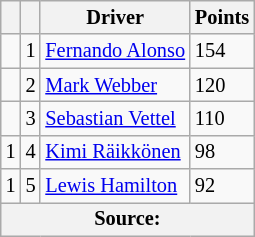<table class="wikitable" style="font-size: 85%;">
<tr>
<th></th>
<th></th>
<th>Driver</th>
<th>Points</th>
</tr>
<tr>
<td align="left"></td>
<td align="center">1</td>
<td> <a href='#'>Fernando Alonso</a></td>
<td align="left">154</td>
</tr>
<tr>
<td align="left"></td>
<td align="center">2</td>
<td> <a href='#'>Mark Webber</a></td>
<td align="left">120</td>
</tr>
<tr>
<td align="left"></td>
<td align="center">3</td>
<td> <a href='#'>Sebastian Vettel</a></td>
<td align="left">110</td>
</tr>
<tr>
<td align="left"> 1</td>
<td align="center">4</td>
<td> <a href='#'>Kimi Räikkönen</a></td>
<td align="left">98</td>
</tr>
<tr>
<td align="left"> 1</td>
<td align="center">5</td>
<td> <a href='#'>Lewis Hamilton</a></td>
<td align="left">92</td>
</tr>
<tr>
<th colspan=4>Source: </th>
</tr>
</table>
